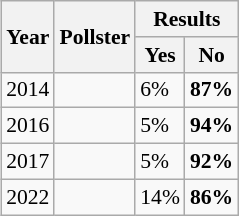<table class="wikitable" style="margin:0 0 0.5em 1em; float:right; font-size:90%;">
<tr>
<th rowspan="2">Year</th>
<th rowspan="2">Pollster</th>
<th colspan="2">Results</th>
</tr>
<tr>
<th><span>Yes</span></th>
<th><span>No</span></th>
</tr>
<tr>
<td>2014</td>
<td></td>
<td>6%</td>
<td><span><strong>87%</strong></span></td>
</tr>
<tr>
<td>2016</td>
<td> </td>
<td>5%</td>
<td><span><strong>94%</strong></span></td>
</tr>
<tr>
<td>2017</td>
<td></td>
<td>5%</td>
<td><span><strong>92%</strong></span></td>
</tr>
<tr>
<td>2022</td>
<td></td>
<td>14%</td>
<td><span><strong>86%</strong></span></td>
</tr>
</table>
